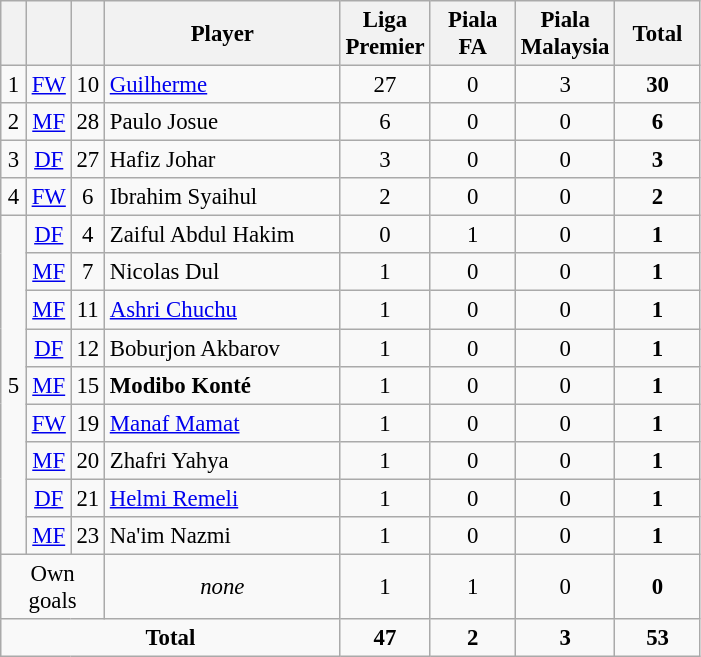<table class="wikitable sortable" style="font-size: 95%; text-align: center;">
<tr>
<th width=10></th>
<th width=10></th>
<th width=10></th>
<th width=150>Player</th>
<th width=50>Liga Premier</th>
<th width=50>Piala FA</th>
<th width=50>Piala Malaysia</th>
<th width=50>Total</th>
</tr>
<tr>
<td>1</td>
<td><a href='#'>FW</a></td>
<td>10</td>
<td align=left> <a href='#'>Guilherme</a></td>
<td>27</td>
<td>0</td>
<td>3</td>
<td><strong>30</strong></td>
</tr>
<tr>
<td>2</td>
<td><a href='#'>MF</a></td>
<td>28</td>
<td align=left> Paulo Josue</td>
<td>6</td>
<td>0</td>
<td>0</td>
<td><strong>6</strong></td>
</tr>
<tr>
<td>3</td>
<td><a href='#'>DF</a></td>
<td>27</td>
<td align=left> Hafiz Johar</td>
<td>3</td>
<td>0</td>
<td>0</td>
<td><strong>3</strong></td>
</tr>
<tr>
<td>4</td>
<td><a href='#'>FW</a></td>
<td>6</td>
<td align=left> Ibrahim Syaihul</td>
<td>2</td>
<td>0</td>
<td>0</td>
<td><strong>2</strong></td>
</tr>
<tr>
<td rowspan="9">5</td>
<td><a href='#'>DF</a></td>
<td>4</td>
<td align=left> Zaiful Abdul Hakim</td>
<td>0</td>
<td>1</td>
<td>0</td>
<td><strong>1</strong></td>
</tr>
<tr>
<td><a href='#'>MF</a></td>
<td>7</td>
<td align=left> Nicolas Dul</td>
<td>1</td>
<td>0</td>
<td>0</td>
<td><strong>1</strong></td>
</tr>
<tr>
<td><a href='#'>MF</a></td>
<td>11</td>
<td align=left> <a href='#'>Ashri Chuchu</a></td>
<td>1</td>
<td>0</td>
<td>0</td>
<td><strong>1</strong></td>
</tr>
<tr>
<td><a href='#'>DF</a></td>
<td>12</td>
<td align=left> Boburjon Akbarov</td>
<td>1</td>
<td>0</td>
<td>0</td>
<td><strong>1</strong></td>
</tr>
<tr>
<td><a href='#'>MF</a></td>
<td>15</td>
<td align=left> <strong>Modibo Konté</strong></td>
<td>1</td>
<td>0</td>
<td>0</td>
<td><strong>1</strong></td>
</tr>
<tr>
<td><a href='#'>FW</a></td>
<td>19</td>
<td align=left> <a href='#'>Manaf Mamat</a></td>
<td>1</td>
<td>0</td>
<td>0</td>
<td><strong>1</strong></td>
</tr>
<tr>
<td><a href='#'>MF</a></td>
<td>20</td>
<td align=left> Zhafri Yahya</td>
<td>1</td>
<td>0</td>
<td>0</td>
<td><strong>1</strong></td>
</tr>
<tr>
<td><a href='#'>DF</a></td>
<td>21</td>
<td align=left> <a href='#'>Helmi Remeli</a></td>
<td>1</td>
<td>0</td>
<td>0</td>
<td><strong>1</strong></td>
</tr>
<tr>
<td><a href='#'>MF</a></td>
<td>23</td>
<td align=left> Na'im Nazmi</td>
<td>1</td>
<td>0</td>
<td>0</td>
<td><strong>1</strong></td>
</tr>
<tr>
<td colspan="3">Own goals</td>
<td><em>none</em></td>
<td>1</td>
<td>1</td>
<td>0</td>
<td><strong>0</strong></td>
</tr>
<tr>
<td colspan=4><strong>Total</strong></td>
<td><strong>47</strong></td>
<td><strong>2</strong></td>
<td><strong>3</strong></td>
<td><strong>53</strong></td>
</tr>
</table>
